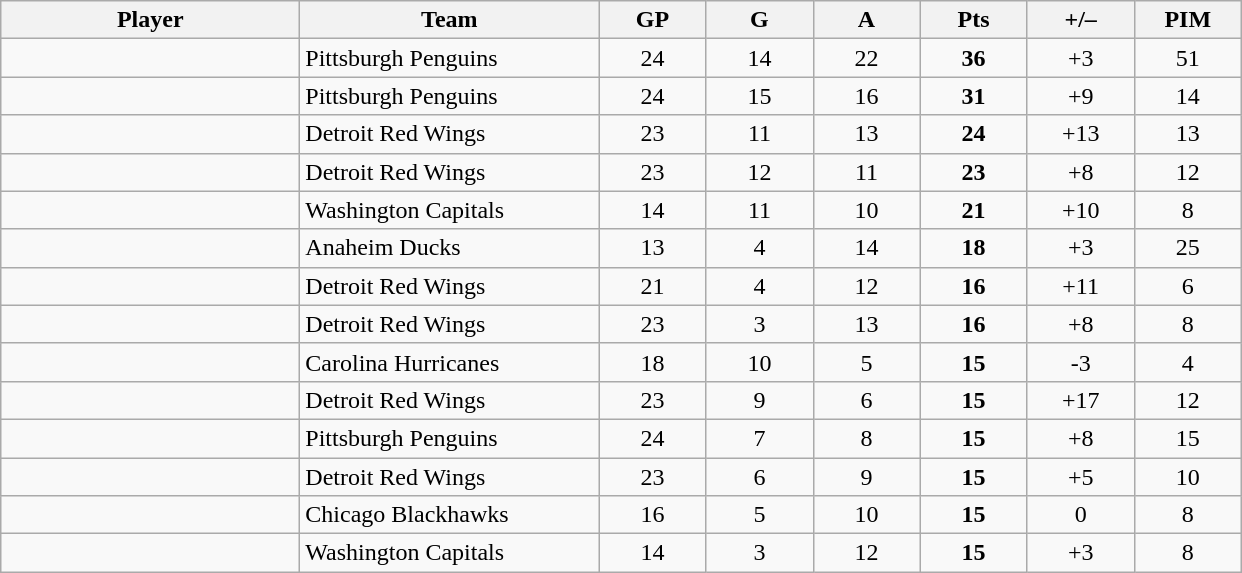<table style="border: 1px solid; padding: 3px; border-spacing:0; text-align: center;" class="wikitable sortable">
<tr>
<th style="width:12em">Player</th>
<th style="width:12em">Team</th>
<th style="width:4em">GP</th>
<th style="width:4em">G</th>
<th style="width:4em">A</th>
<th style="width:4em">Pts</th>
<th style="width:4em">+/–</th>
<th style="width:4em">PIM</th>
</tr>
<tr>
<td align=left></td>
<td align=left>Pittsburgh Penguins</td>
<td>24</td>
<td>14</td>
<td>22</td>
<td><strong>36</strong></td>
<td>+3</td>
<td>51</td>
</tr>
<tr>
<td align=left></td>
<td align=left>Pittsburgh Penguins</td>
<td>24</td>
<td>15</td>
<td>16</td>
<td><strong>31</strong></td>
<td>+9</td>
<td>14</td>
</tr>
<tr>
<td align=left></td>
<td align=left>Detroit Red Wings</td>
<td>23</td>
<td>11</td>
<td>13</td>
<td><strong>24</strong></td>
<td>+13</td>
<td>13</td>
</tr>
<tr>
<td align=left></td>
<td align=left>Detroit Red Wings</td>
<td>23</td>
<td>12</td>
<td>11</td>
<td><strong>23</strong></td>
<td>+8</td>
<td>12</td>
</tr>
<tr>
<td align=left></td>
<td align=left>Washington Capitals</td>
<td>14</td>
<td>11</td>
<td>10</td>
<td><strong>21</strong></td>
<td>+10</td>
<td>8</td>
</tr>
<tr>
<td align=left></td>
<td align=left>Anaheim Ducks</td>
<td>13</td>
<td>4</td>
<td>14</td>
<td><strong>18</strong></td>
<td>+3</td>
<td>25</td>
</tr>
<tr>
<td align=left></td>
<td align=left>Detroit Red Wings</td>
<td>21</td>
<td>4</td>
<td>12</td>
<td><strong>16</strong></td>
<td>+11</td>
<td>6</td>
</tr>
<tr>
<td align=left></td>
<td align=left>Detroit Red Wings</td>
<td>23</td>
<td>3</td>
<td>13</td>
<td><strong>16</strong></td>
<td>+8</td>
<td>8</td>
</tr>
<tr>
<td align=left></td>
<td align=left>Carolina Hurricanes</td>
<td>18</td>
<td>10</td>
<td>5</td>
<td><strong>15</strong></td>
<td>-3</td>
<td>4</td>
</tr>
<tr>
<td align=left></td>
<td align=left>Detroit Red Wings</td>
<td>23</td>
<td>9</td>
<td>6</td>
<td><strong>15</strong></td>
<td>+17</td>
<td>12</td>
</tr>
<tr>
<td align=left></td>
<td align=left>Pittsburgh Penguins</td>
<td>24</td>
<td>7</td>
<td>8</td>
<td><strong>15</strong></td>
<td>+8</td>
<td>15</td>
</tr>
<tr>
<td align=left></td>
<td align=left>Detroit Red Wings</td>
<td>23</td>
<td>6</td>
<td>9</td>
<td><strong>15</strong></td>
<td>+5</td>
<td>10</td>
</tr>
<tr>
<td align=left></td>
<td align=left>Chicago Blackhawks</td>
<td>16</td>
<td>5</td>
<td>10</td>
<td><strong>15</strong></td>
<td>0</td>
<td>8</td>
</tr>
<tr>
<td align=left></td>
<td align=left>Washington Capitals</td>
<td>14</td>
<td>3</td>
<td>12</td>
<td><strong>15</strong></td>
<td>+3</td>
<td>8</td>
</tr>
</table>
